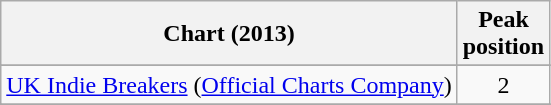<table class="wikitable sortable plainrowheaders">
<tr>
<th scope="col">Chart (2013)</th>
<th scope="col">Peak<br>position</th>
</tr>
<tr>
</tr>
<tr>
<td><a href='#'>UK Indie Breakers</a> (<a href='#'>Official Charts Company</a>)</td>
<td align="center">2</td>
</tr>
<tr>
</tr>
<tr>
</tr>
</table>
